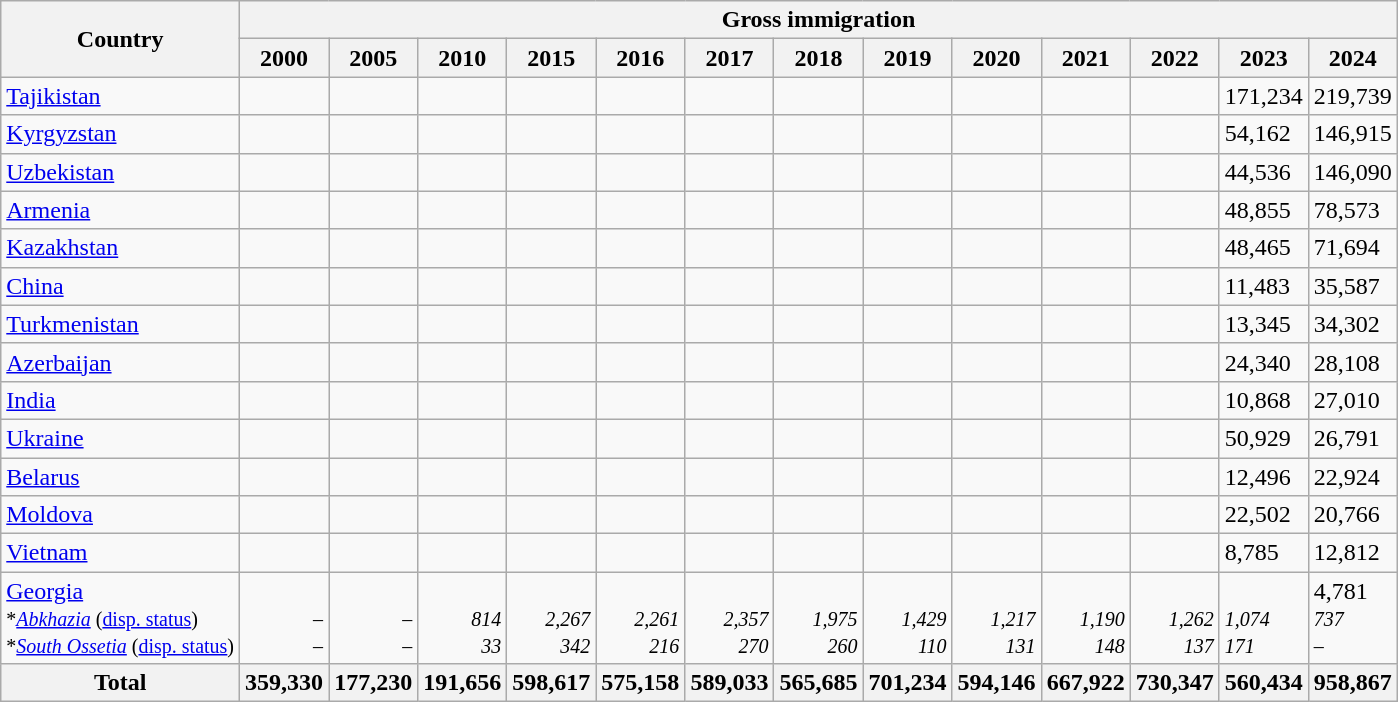<table class="nowrap sortable mw-datatable wikitable sortable">
<tr>
<th rowspan=2>Country</th>
<th colspan="13">Gross immigration</th>
</tr>
<tr>
<th>2000</th>
<th>2005</th>
<th>2010</th>
<th>2015</th>
<th>2016</th>
<th>2017</th>
<th>2018</th>
<th>2019</th>
<th>2020</th>
<th>2021</th>
<th>2022</th>
<th>2023</th>
<th>2024</th>
</tr>
<tr>
<td> <a href='#'>Tajikistan</a></td>
<td style="text-align:right;"></td>
<td style="text-align:right;"></td>
<td style="text-align:right;"></td>
<td style="text-align:right;"></td>
<td style="text-align:right;"></td>
<td style="text-align:right;"></td>
<td style="text-align:right;"></td>
<td style="text-align:right;"></td>
<td style="text-align:right;"></td>
<td style="text-align:right;"></td>
<td style="text-align:right;"></td>
<td>171,234</td>
<td>219,739</td>
</tr>
<tr>
<td> <a href='#'>Kyrgyzstan</a></td>
<td style="text-align:right;"></td>
<td style="text-align:right;"></td>
<td style="text-align:right;"></td>
<td style="text-align:right;"></td>
<td style="text-align:right;"></td>
<td style="text-align:right;"></td>
<td style="text-align:right;"></td>
<td style="text-align:right;"></td>
<td style="text-align:right;"></td>
<td style="text-align:right;"></td>
<td style="text-align:right;"></td>
<td>54,162</td>
<td>146,915</td>
</tr>
<tr>
<td> <a href='#'>Uzbekistan</a></td>
<td style="text-align:right;"></td>
<td style="text-align:right;"></td>
<td style="text-align:right;"></td>
<td style="text-align:right;"></td>
<td style="text-align:right;"></td>
<td style="text-align:right;"></td>
<td style="text-align:right;"></td>
<td style="text-align:right;"></td>
<td style="text-align:right;"></td>
<td style="text-align:right;"></td>
<td style="text-align:right;"></td>
<td>44,536</td>
<td>146,090</td>
</tr>
<tr>
<td> <a href='#'>Armenia</a></td>
<td style="text-align:right;"></td>
<td style="text-align:right;"></td>
<td style="text-align:right;"></td>
<td style="text-align:right;"></td>
<td style="text-align:right;"></td>
<td style="text-align:right;"></td>
<td style="text-align:right;"></td>
<td style="text-align:right;"></td>
<td style="text-align:right;"></td>
<td style="text-align:right;"></td>
<td style="text-align:right;"></td>
<td>48,855</td>
<td>78,573</td>
</tr>
<tr>
<td> <a href='#'>Kazakhstan</a></td>
<td style="text-align:right;"></td>
<td style="text-align:right;"></td>
<td style="text-align:right;"></td>
<td style="text-align:right;"></td>
<td style="text-align:right;"></td>
<td style="text-align:right;"></td>
<td style="text-align:right;"></td>
<td style="text-align:right;"></td>
<td style="text-align:right;"></td>
<td style="text-align:right;"></td>
<td style="text-align:right;"></td>
<td>48,465</td>
<td>71,694</td>
</tr>
<tr>
<td> <a href='#'>China</a></td>
<td style="text-align:right;"></td>
<td style="text-align:right;"></td>
<td style="text-align:right;"></td>
<td style="text-align:right;"></td>
<td style="text-align:right;"></td>
<td style="text-align:right;"></td>
<td style="text-align:right;"></td>
<td style="text-align:right;"></td>
<td style="text-align:right;"></td>
<td style="text-align:right;"></td>
<td style="text-align:right;"></td>
<td>11,483</td>
<td>35,587</td>
</tr>
<tr>
<td> <a href='#'>Turkmenistan</a></td>
<td style="text-align:right;"></td>
<td style="text-align:right;"></td>
<td style="text-align:right;"></td>
<td style="text-align:right;"></td>
<td style="text-align:right;"></td>
<td style="text-align:right;"></td>
<td style="text-align:right;"></td>
<td style="text-align:right;"></td>
<td style="text-align:right;"></td>
<td style="text-align:right;"></td>
<td style="text-align:right;"></td>
<td>13,345</td>
<td>34,302</td>
</tr>
<tr>
<td> <a href='#'>Azerbaijan</a></td>
<td style="text-align:right;"></td>
<td style="text-align:right;"></td>
<td style="text-align:right;"></td>
<td style="text-align:right;"></td>
<td style="text-align:right;"></td>
<td style="text-align:right;"></td>
<td style="text-align:right;"></td>
<td style="text-align:right;"></td>
<td style="text-align:right;"></td>
<td style="text-align:right;"></td>
<td style="text-align:right;"></td>
<td>24,340</td>
<td>28,108</td>
</tr>
<tr>
<td> <a href='#'>India</a></td>
<td style="text-align:right;"></td>
<td style="text-align:right;"></td>
<td style="text-align:right;"></td>
<td style="text-align:right;"></td>
<td style="text-align:right;"></td>
<td style="text-align:right;"></td>
<td style="text-align:right;"></td>
<td style="text-align:right;"></td>
<td style="text-align:right;"></td>
<td style="text-align:right;"></td>
<td style="text-align:right;"></td>
<td>10,868</td>
<td>27,010</td>
</tr>
<tr>
<td> <a href='#'>Ukraine</a></td>
<td style="text-align:right;"></td>
<td style="text-align:right;"></td>
<td style="text-align:right;"></td>
<td style="text-align:right;"></td>
<td style="text-align:right;"></td>
<td style="text-align:right;"></td>
<td style="text-align:right;"></td>
<td style="text-align:right;"></td>
<td style="text-align:right;"></td>
<td style="text-align:right;"></td>
<td style="text-align:right;"></td>
<td>50,929</td>
<td>26,791</td>
</tr>
<tr>
<td> <a href='#'>Belarus</a></td>
<td style="text-align:right;"></td>
<td style="text-align:right;"></td>
<td style="text-align:right;"></td>
<td style="text-align:right;"></td>
<td style="text-align:right;"></td>
<td style="text-align:right;"></td>
<td style="text-align:right;"></td>
<td style="text-align:right;"></td>
<td style="text-align:right;"></td>
<td style="text-align:right;"></td>
<td style="text-align:right;"></td>
<td>12,496</td>
<td>22,924</td>
</tr>
<tr>
<td> <a href='#'>Moldova</a></td>
<td style="text-align:right;"></td>
<td style="text-align:right;"></td>
<td style="text-align:right;"></td>
<td style="text-align:right;"></td>
<td style="text-align:right;"></td>
<td style="text-align:right;"></td>
<td style="text-align:right;"></td>
<td style="text-align:right;"></td>
<td style="text-align:right;"></td>
<td style="text-align:right;"></td>
<td style="text-align:right;"></td>
<td>22,502</td>
<td>20,766</td>
</tr>
<tr>
<td> <a href='#'>Vietnam</a></td>
<td style="text-align:right;"></td>
<td style="text-align:right;"></td>
<td style="text-align:right;"></td>
<td style="text-align:right;"></td>
<td style="text-align:right;"></td>
<td style="text-align:right;"></td>
<td style="text-align:right;"></td>
<td style="text-align:right;"></td>
<td style="text-align:right;"></td>
<td style="text-align:right;"></td>
<td style="text-align:right;"></td>
<td>8,785</td>
<td>12,812</td>
</tr>
<tr>
<td> <a href='#'>Georgia</a><br><small>*<em><a href='#'>Abkhazia</a></em> (<a href='#'>disp. status</a>)<br>*<em><a href='#'>South Ossetia</a></em> (<a href='#'>disp. status</a>) </small></td>
<td style="text-align:right;"><br><small>–<br>–</small></td>
<td style="text-align:right;"><br><small>–<br>–</small></td>
<td style="text-align:right;"><br><small><em>814</em><br><em>33</em></small></td>
<td style="text-align:right;"><br><small><em>2,267</em><br><em>342</em></small></td>
<td style="text-align:right;"><br><small><em>2,261</em><br><em>216</em></small></td>
<td style="text-align:right;"><br><small><em>2,357</em><br><em>270</em></small></td>
<td style="text-align:right;"><br><small><em>1,975</em><br><em>260</em></small></td>
<td style="text-align:right;"><br><small><em>1,429</em><br><em>110</em></small></td>
<td style="text-align:right;"><br><small><em>1,217</em><br><em>131</em></small></td>
<td style="text-align:right;"><br><small><em>1,190</em><br><em>148</em></small></td>
<td style="text-align:right;"><br><small><em>1,262</em><br><em>137</em></small></td>
<td><br><small><em>1,074</em><br><em>171</em></small></td>
<td>4,781<br><small><em>737</em><br><em>–</em></small></td>
</tr>
<tr>
<th>Total</th>
<th>359,330</th>
<th>177,230</th>
<th>191,656</th>
<th>598,617</th>
<th>575,158</th>
<th>589,033</th>
<th>565,685</th>
<th>701,234</th>
<th>594,146</th>
<th>667,922</th>
<th>730,347</th>
<th>560,434</th>
<th>958,867</th>
</tr>
</table>
